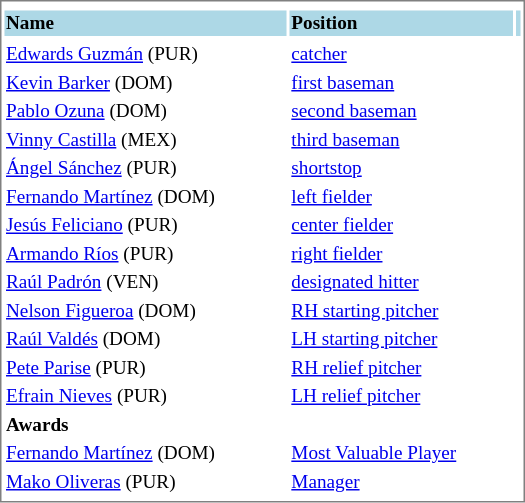<table cellpadding="1" width="350px" style="font-size: 80%; border: 1px solid gray;">
<tr align="center" style="font-size: larger;">
<td colspan=6></td>
</tr>
<tr style="background:lightblue;">
<td><strong>Name</strong></td>
<td><strong>Position</strong></td>
<td></td>
</tr>
<tr align="center" style="vertical-align: middle;" style="background:lightblue;">
</tr>
<tr>
<td><a href='#'>Edwards Guzmán</a> (PUR)</td>
<td><a href='#'>catcher</a></td>
</tr>
<tr>
<td><a href='#'>Kevin Barker</a> (DOM)</td>
<td><a href='#'>first baseman</a></td>
</tr>
<tr>
<td><a href='#'>Pablo Ozuna</a> (DOM)</td>
<td><a href='#'>second baseman</a></td>
</tr>
<tr>
<td><a href='#'>Vinny Castilla</a> (MEX)</td>
<td><a href='#'>third baseman</a></td>
</tr>
<tr>
<td><a href='#'>Ángel Sánchez</a> (PUR)</td>
<td><a href='#'>shortstop</a></td>
</tr>
<tr>
<td><a href='#'>Fernando Martínez</a> (DOM)</td>
<td><a href='#'>left fielder</a></td>
</tr>
<tr>
<td><a href='#'>Jesús Feliciano</a> (PUR)</td>
<td><a href='#'>center fielder</a></td>
</tr>
<tr>
<td><a href='#'>Armando Ríos</a> (PUR)</td>
<td><a href='#'>right fielder</a></td>
</tr>
<tr>
<td><a href='#'>Raúl Padrón</a> (VEN)</td>
<td><a href='#'>designated hitter</a></td>
</tr>
<tr>
<td><a href='#'>Nelson Figueroa</a> (DOM)</td>
<td><a href='#'>RH starting pitcher</a></td>
</tr>
<tr>
<td><a href='#'>Raúl Valdés</a> (DOM)</td>
<td><a href='#'>LH starting pitcher</a></td>
</tr>
<tr>
<td><a href='#'>Pete Parise</a> (PUR)</td>
<td><a href='#'>RH relief pitcher</a></td>
</tr>
<tr>
<td><a href='#'>Efrain Nieves</a> (PUR)</td>
<td><a href='#'>LH relief pitcher</a></td>
</tr>
<tr>
<td><strong>Awards</strong></td>
</tr>
<tr>
<td><a href='#'>Fernando Martínez</a> (DOM)</td>
<td><a href='#'>Most Valuable Player</a></td>
</tr>
<tr>
<td><a href='#'>Mako Oliveras</a> (PUR)</td>
<td><a href='#'>Manager</a></td>
</tr>
<tr>
</tr>
</table>
